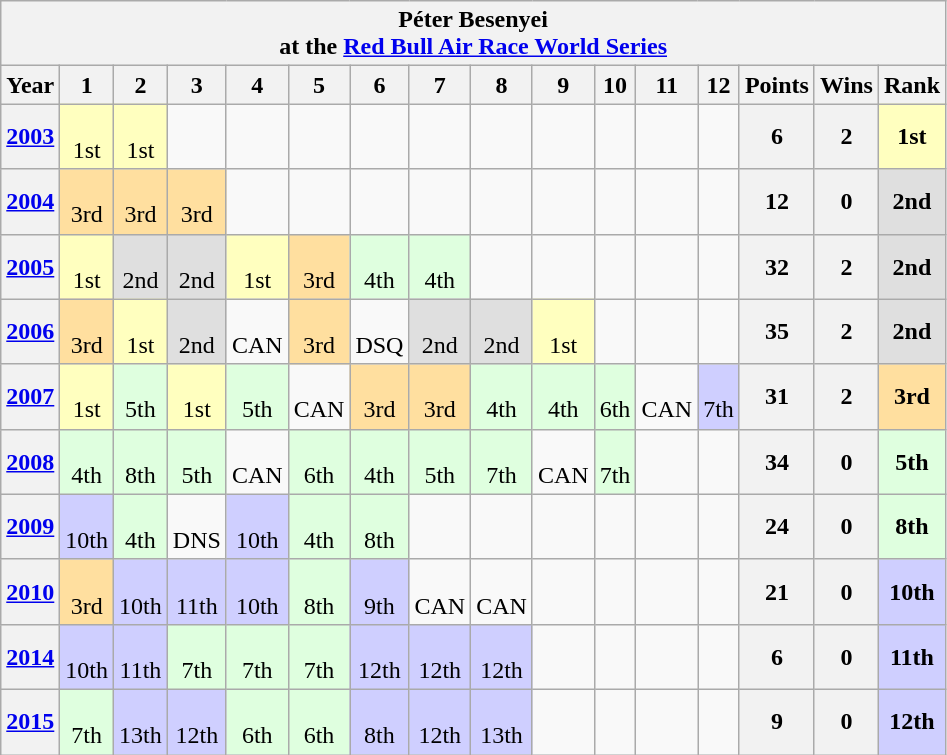<table class="wikitable">
<tr>
<th colspan=16 align=center> Péter Besenyei<br>at the <a href='#'>Red Bull Air Race World Series</a></th>
</tr>
<tr align=center>
<th>Year</th>
<th>1</th>
<th>2</th>
<th>3</th>
<th>4</th>
<th>5</th>
<th>6</th>
<th>7</th>
<th>8</th>
<th>9</th>
<th>10</th>
<th>11</th>
<th>12</th>
<th>Points</th>
<th>Wins</th>
<th>Rank</th>
</tr>
<tr align=center>
<th><a href='#'>2003</a></th>
<td style="background:#ffffbf;"><br>1st</td>
<td style="background:#ffffbf;"><br>1st</td>
<td></td>
<td></td>
<td></td>
<td></td>
<td></td>
<td></td>
<td></td>
<td></td>
<td></td>
<td></td>
<th>6</th>
<th>2</th>
<td style="background:#ffffbf;"><strong>1st</strong></td>
</tr>
<tr align=center>
<th><a href='#'>2004</a></th>
<td style="background:#ffdf9f;"><br>3rd</td>
<td style="background:#ffdf9f;"><br>3rd</td>
<td style="background:#ffdf9f;"><br>3rd</td>
<td></td>
<td></td>
<td></td>
<td></td>
<td></td>
<td></td>
<td></td>
<td></td>
<td></td>
<th>12</th>
<th>0</th>
<td style="background:#dfdfdf;"><strong>2nd</strong></td>
</tr>
<tr align=center>
<th><a href='#'>2005</a></th>
<td style="background:#ffffbf;"><br>1st</td>
<td style="background:#dfdfdf;"><br>2nd</td>
<td style="background:#dfdfdf;"><br>2nd</td>
<td style="background:#ffffbf;"><br>1st</td>
<td style="background:#ffdf9f;"><br>3rd</td>
<td style="background:#dfffdf;"><br>4th</td>
<td style="background:#dfffdf;"><br>4th</td>
<td></td>
<td></td>
<td></td>
<td></td>
<td></td>
<th>32</th>
<th>2</th>
<td style="background:#dfdfdf;"><strong>2nd</strong></td>
</tr>
<tr align=center>
<th><a href='#'>2006</a></th>
<td style="background:#ffdf9f;"><br>3rd</td>
<td style="background:#ffffbf;"><br>1st</td>
<td style="background:#dfdfdf;"><br>2nd</td>
<td><br>CAN</td>
<td style="background:#ffdf9f;"><br>3rd</td>
<td><br>DSQ</td>
<td style="background:#dfdfdf;"><br>2nd</td>
<td style="background:#dfdfdf;"><br>2nd</td>
<td style="background:#ffffbf;"><br>1st</td>
<td></td>
<td></td>
<td></td>
<th>35</th>
<th>2</th>
<td style="background:#dfdfdf;"><strong>2nd</strong></td>
</tr>
<tr align=center>
<th><a href='#'>2007</a></th>
<td style="background:#ffffbf;"><br>1st</td>
<td style="background:#dfffdf;"><br>5th</td>
<td style="background:#ffffbf;"><br>1st</td>
<td style="background:#dfffdf;"><br>5th</td>
<td><br>CAN</td>
<td style="background:#ffdf9f;"><br>3rd</td>
<td style="background:#ffdf9f;"><br>3rd</td>
<td style="background:#dfffdf;"><br>4th</td>
<td style="background:#dfffdf;"><br>4th</td>
<td style="background:#dfffdf;"><br>6th</td>
<td><br>CAN</td>
<td style="background:#cfcfff;"><br>7th</td>
<th>31</th>
<th>2</th>
<td style="background:#ffdf9f;"><strong>3rd</strong></td>
</tr>
<tr align=center>
<th><a href='#'>2008</a></th>
<td style="background:#dfffdf;"><br>4th</td>
<td style="background:#dfffdf;"><br>8th</td>
<td style="background:#dfffdf;"><br>5th</td>
<td><br>CAN</td>
<td style="background:#dfffdf;"><br>6th</td>
<td style="background:#dfffdf;"><br>4th</td>
<td style="background:#dfffdf;"><br>5th</td>
<td style="background:#dfffdf;"><br>7th</td>
<td><br>CAN</td>
<td style="background:#dfffdf;"><br>7th</td>
<td></td>
<td></td>
<th>34</th>
<th>0</th>
<td style="background:#dfffdf;"><strong>5th</strong></td>
</tr>
<tr align=center>
<th><a href='#'>2009</a></th>
<td style="background:#cfcfff;"><br>10th</td>
<td style="background:#dfffdf;"><br>4th</td>
<td><br>DNS</td>
<td style="background:#cfcfff;"><br>10th</td>
<td style="background:#dfffdf;"><br>4th</td>
<td style="background:#dfffdf;"><br>8th</td>
<td></td>
<td></td>
<td></td>
<td></td>
<td></td>
<td></td>
<th>24</th>
<th>0</th>
<td style="background:#dfffdf;"><strong>8th</strong></td>
</tr>
<tr align=center>
<th><a href='#'>2010</a></th>
<td style="background:#ffdf9f;"><br>3rd</td>
<td style="background:#cfcfff;"><br>10th</td>
<td style="background:#cfcfff;"><br>11th</td>
<td style="background:#cfcfff;"><br>10th</td>
<td style="background:#dfffdf;"><br>8th</td>
<td style="background:#cfcfff;"><br>9th</td>
<td><br>CAN</td>
<td><br>CAN</td>
<td></td>
<td></td>
<td></td>
<td></td>
<th>21</th>
<th>0</th>
<td style="background:#cfcfff;"><strong>10th</strong></td>
</tr>
<tr align=center>
<th><a href='#'>2014</a></th>
<td style="background:#CFCFFF;"><br>10th</td>
<td style="background:#CFCFFF;"><br>11th</td>
<td style="background:#dfffdf;"><br>7th</td>
<td style="background:#dfffdf;"><br>7th</td>
<td style="background:#dfffdf;"><br>7th</td>
<td style="background:#CFCFFF;"><br>12th</td>
<td style="background:#CFCFFF;"><br>12th</td>
<td style="background:#CFCFFF;"><br>12th</td>
<td></td>
<td></td>
<td></td>
<td></td>
<th>6</th>
<th>0</th>
<td style="background:#cfcfff;"><strong>11th</strong></td>
</tr>
<tr align=center>
<th><a href='#'>2015</a></th>
<td style="background:#dfffdf;"><br>7th</td>
<td style="background:#CFCFFF;"><br>13th</td>
<td style="background:#CFCFFF;"><br>12th</td>
<td style="background:#dfffdf;"><br>6th</td>
<td style="background:#dfffdf;"><br>6th</td>
<td style="background:#CFCFFF;"><br>8th</td>
<td style="background:#CFCFFF;"><br>12th</td>
<td style="background:#CFCFFF;"><br>13th</td>
<td></td>
<td></td>
<td></td>
<td></td>
<th>9</th>
<th>0</th>
<td style="background:#cfcfff;"><strong>12th</strong></td>
</tr>
</table>
